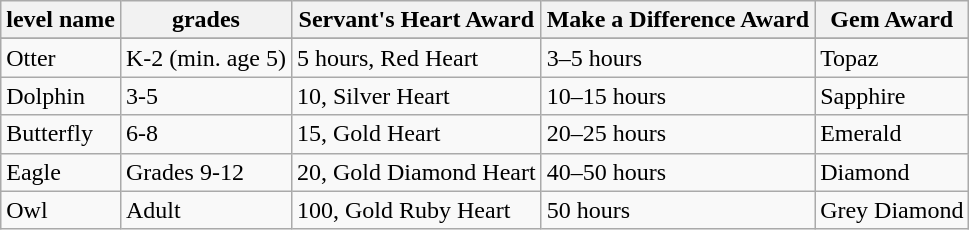<table class="wikitable">
<tr>
<th>level name</th>
<th>grades</th>
<th>Servant's Heart Award</th>
<th>Make a Difference Award</th>
<th>Gem Award</th>
</tr>
<tr>
</tr>
<tr Penguin  || Preschool|| 5 hours, Red Heart || Not Available || Pink Garnet>
</tr>
<tr>
<td>Otter</td>
<td>K-2 (min. age 5)</td>
<td>5 hours, Red Heart</td>
<td>3–5 hours</td>
<td>Topaz</td>
</tr>
<tr>
<td>Dolphin</td>
<td>3-5</td>
<td>10,  Silver Heart</td>
<td>10–15 hours</td>
<td>Sapphire</td>
</tr>
<tr>
<td>Butterfly</td>
<td>6-8</td>
<td>15, Gold Heart</td>
<td>20–25 hours</td>
<td>Emerald</td>
</tr>
<tr>
<td>Eagle</td>
<td>Grades 9-12</td>
<td>20, Gold Diamond Heart</td>
<td>40–50 hours</td>
<td>Diamond</td>
</tr>
<tr>
<td>Owl</td>
<td>Adult</td>
<td>100, Gold Ruby Heart</td>
<td>50 hours</td>
<td>Grey Diamond</td>
</tr>
</table>
